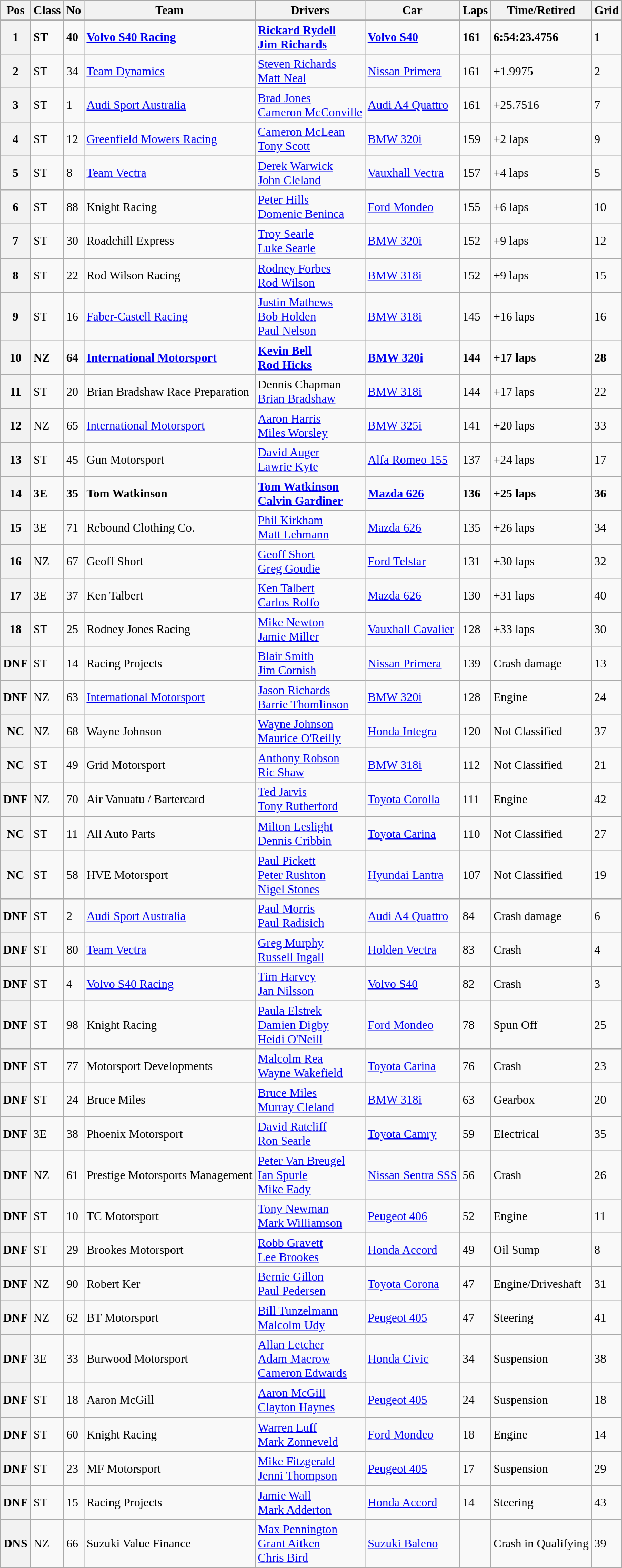<table class="wikitable sortable" style="font-size: 95%;">
<tr>
<th>Pos</th>
<th>Class</th>
<th>No</th>
<th>Team</th>
<th>Drivers</th>
<th>Car</th>
<th>Laps</th>
<th>Time/Retired</th>
<th>Grid</th>
</tr>
<tr>
</tr>
<tr style="font-weight:bold">
<th>1</th>
<td>ST</td>
<td>40</td>
<td><a href='#'>Volvo S40 Racing</a></td>
<td> <a href='#'>Rickard Rydell</a><br> <a href='#'>Jim Richards</a></td>
<td><a href='#'>Volvo S40</a></td>
<td>161</td>
<td>6:54:23.4756</td>
<td>1</td>
</tr>
<tr>
<th>2</th>
<td>ST</td>
<td>34</td>
<td><a href='#'>Team Dynamics</a></td>
<td> <a href='#'>Steven Richards</a><br> <a href='#'>Matt Neal</a></td>
<td><a href='#'>Nissan Primera</a></td>
<td>161</td>
<td>+1.9975</td>
<td>2</td>
</tr>
<tr>
<th>3</th>
<td>ST</td>
<td>1</td>
<td><a href='#'>Audi Sport Australia</a></td>
<td> <a href='#'>Brad Jones</a><br> <a href='#'>Cameron McConville</a></td>
<td><a href='#'>Audi A4 Quattro</a></td>
<td>161</td>
<td>+25.7516</td>
<td>7</td>
</tr>
<tr>
<th>4</th>
<td>ST</td>
<td>12</td>
<td><a href='#'>Greenfield Mowers Racing</a></td>
<td> <a href='#'>Cameron McLean</a><br> <a href='#'>Tony Scott</a></td>
<td><a href='#'>BMW 320i</a></td>
<td>159</td>
<td>+2 laps</td>
<td>9</td>
</tr>
<tr>
<th>5</th>
<td>ST</td>
<td>8</td>
<td><a href='#'>Team Vectra</a></td>
<td> <a href='#'>Derek Warwick</a><br> <a href='#'>John Cleland</a></td>
<td><a href='#'>Vauxhall Vectra</a></td>
<td>157</td>
<td>+4 laps</td>
<td>5</td>
</tr>
<tr>
<th>6</th>
<td>ST</td>
<td>88</td>
<td>Knight Racing</td>
<td> <a href='#'>Peter Hills</a><br> <a href='#'>Domenic Beninca</a></td>
<td><a href='#'>Ford Mondeo</a></td>
<td>155</td>
<td>+6 laps</td>
<td>10</td>
</tr>
<tr>
<th>7</th>
<td>ST</td>
<td>30</td>
<td>Roadchill Express</td>
<td> <a href='#'>Troy Searle</a><br> <a href='#'>Luke Searle</a></td>
<td><a href='#'>BMW 320i</a></td>
<td>152</td>
<td>+9 laps</td>
<td>12</td>
</tr>
<tr>
<th>8</th>
<td>ST</td>
<td>22</td>
<td>Rod Wilson Racing</td>
<td> <a href='#'>Rodney Forbes</a><br> <a href='#'>Rod Wilson</a></td>
<td><a href='#'>BMW 318i</a></td>
<td>152</td>
<td>+9 laps</td>
<td>15</td>
</tr>
<tr>
<th>9</th>
<td>ST</td>
<td>16</td>
<td><a href='#'>Faber-Castell Racing</a></td>
<td> <a href='#'>Justin Mathews</a><br> <a href='#'>Bob Holden</a><br> <a href='#'>Paul Nelson</a></td>
<td><a href='#'>BMW 318i</a></td>
<td>145</td>
<td>+16 laps</td>
<td>16</td>
</tr>
<tr style="font-weight:bold">
<th>10</th>
<td>NZ</td>
<td>64</td>
<td><a href='#'>International Motorsport</a></td>
<td> <a href='#'>Kevin Bell</a><br> <a href='#'>Rod Hicks</a></td>
<td><a href='#'>BMW 320i</a></td>
<td>144</td>
<td>+17 laps</td>
<td>28</td>
</tr>
<tr>
<th>11</th>
<td>ST</td>
<td>20</td>
<td>Brian Bradshaw Race Preparation</td>
<td> Dennis Chapman<br> <a href='#'>Brian Bradshaw</a></td>
<td><a href='#'>BMW 318i</a></td>
<td>144</td>
<td>+17 laps</td>
<td>22</td>
</tr>
<tr>
<th>12</th>
<td>NZ</td>
<td>65</td>
<td><a href='#'>International Motorsport</a></td>
<td> <a href='#'>Aaron Harris</a><br> <a href='#'>Miles Worsley</a></td>
<td><a href='#'>BMW 325i</a></td>
<td>141</td>
<td>+20 laps</td>
<td>33</td>
</tr>
<tr>
<th>13</th>
<td>ST</td>
<td>45</td>
<td>Gun Motorsport</td>
<td> <a href='#'>David Auger</a><br> <a href='#'>Lawrie Kyte</a></td>
<td><a href='#'>Alfa Romeo 155</a></td>
<td>137</td>
<td>+24 laps</td>
<td>17</td>
</tr>
<tr style="font-weight:bold">
<th>14</th>
<td>3E</td>
<td>35</td>
<td>Tom Watkinson</td>
<td> <a href='#'>Tom Watkinson</a><br> <a href='#'>Calvin Gardiner</a></td>
<td><a href='#'>Mazda 626</a></td>
<td>136</td>
<td>+25 laps</td>
<td>36</td>
</tr>
<tr>
<th>15</th>
<td>3E</td>
<td>71</td>
<td>Rebound Clothing Co.</td>
<td> <a href='#'>Phil Kirkham</a><br> <a href='#'>Matt Lehmann</a></td>
<td><a href='#'>Mazda 626</a></td>
<td>135</td>
<td>+26 laps</td>
<td>34</td>
</tr>
<tr>
<th>16</th>
<td>NZ</td>
<td>67</td>
<td>Geoff Short</td>
<td> <a href='#'>Geoff Short</a><br> <a href='#'>Greg Goudie</a></td>
<td><a href='#'>Ford Telstar</a></td>
<td>131</td>
<td>+30 laps</td>
<td>32</td>
</tr>
<tr>
<th>17</th>
<td>3E</td>
<td>37</td>
<td>Ken Talbert</td>
<td> <a href='#'>Ken Talbert</a><br> <a href='#'>Carlos Rolfo</a></td>
<td><a href='#'>Mazda 626</a></td>
<td>130</td>
<td>+31 laps</td>
<td>40</td>
</tr>
<tr>
<th>18</th>
<td>ST</td>
<td>25</td>
<td>Rodney Jones Racing</td>
<td> <a href='#'>Mike Newton</a><br> <a href='#'>Jamie Miller</a></td>
<td><a href='#'>Vauxhall Cavalier</a></td>
<td>128</td>
<td>+33 laps</td>
<td>30</td>
</tr>
<tr>
<th>DNF</th>
<td>ST</td>
<td>14</td>
<td>Racing Projects</td>
<td> <a href='#'>Blair Smith</a><br> <a href='#'>Jim Cornish</a></td>
<td><a href='#'>Nissan Primera</a></td>
<td>139</td>
<td>Crash damage</td>
<td>13</td>
</tr>
<tr>
<th>DNF</th>
<td>NZ</td>
<td>63</td>
<td><a href='#'>International Motorsport</a></td>
<td> <a href='#'>Jason Richards</a><br> <a href='#'>Barrie Thomlinson</a></td>
<td><a href='#'>BMW 320i</a></td>
<td>128</td>
<td>Engine</td>
<td>24</td>
</tr>
<tr>
<th>NC</th>
<td>NZ</td>
<td>68</td>
<td>Wayne Johnson</td>
<td> <a href='#'>Wayne Johnson</a><br> <a href='#'>Maurice O'Reilly</a></td>
<td><a href='#'>Honda Integra</a></td>
<td>120</td>
<td>Not Classified</td>
<td>37</td>
</tr>
<tr>
<th>NC</th>
<td>ST</td>
<td>49</td>
<td>Grid Motorsport</td>
<td> <a href='#'>Anthony Robson</a><br> <a href='#'>Ric Shaw</a></td>
<td><a href='#'>BMW 318i</a></td>
<td>112</td>
<td>Not Classified</td>
<td>21</td>
</tr>
<tr>
<th>DNF</th>
<td>NZ</td>
<td>70</td>
<td>Air Vanuatu / Bartercard</td>
<td> <a href='#'>Ted Jarvis</a><br> <a href='#'>Tony Rutherford</a></td>
<td><a href='#'>Toyota Corolla</a></td>
<td>111</td>
<td>Engine</td>
<td>42</td>
</tr>
<tr>
<th>NC</th>
<td>ST</td>
<td>11</td>
<td>All Auto Parts</td>
<td> <a href='#'>Milton Leslight</a><br> <a href='#'>Dennis Cribbin</a></td>
<td><a href='#'>Toyota Carina</a></td>
<td>110</td>
<td>Not Classified</td>
<td>27</td>
</tr>
<tr>
<th>NC</th>
<td>ST</td>
<td>58</td>
<td>HVE Motorsport</td>
<td> <a href='#'>Paul Pickett</a><br> <a href='#'>Peter Rushton</a><br> <a href='#'>Nigel Stones</a></td>
<td><a href='#'>Hyundai Lantra</a></td>
<td>107</td>
<td>Not Classified</td>
<td>19</td>
</tr>
<tr>
<th>DNF</th>
<td>ST</td>
<td>2</td>
<td><a href='#'>Audi Sport Australia</a></td>
<td> <a href='#'>Paul Morris</a><br> <a href='#'>Paul Radisich</a></td>
<td><a href='#'>Audi A4 Quattro</a></td>
<td>84</td>
<td>Crash damage</td>
<td>6</td>
</tr>
<tr>
<th>DNF</th>
<td>ST</td>
<td>80</td>
<td><a href='#'>Team Vectra</a></td>
<td> <a href='#'>Greg Murphy</a><br> <a href='#'>Russell Ingall</a></td>
<td><a href='#'>Holden Vectra</a></td>
<td>83</td>
<td>Crash</td>
<td>4</td>
</tr>
<tr>
<th>DNF</th>
<td>ST</td>
<td>4</td>
<td><a href='#'>Volvo S40 Racing</a></td>
<td> <a href='#'>Tim Harvey</a><br> <a href='#'>Jan Nilsson</a></td>
<td><a href='#'>Volvo S40</a></td>
<td>82</td>
<td>Crash</td>
<td>3</td>
</tr>
<tr>
<th>DNF</th>
<td>ST</td>
<td>98</td>
<td>Knight Racing</td>
<td> <a href='#'>Paula Elstrek</a><br> <a href='#'>Damien Digby</a><br> <a href='#'>Heidi O'Neill</a></td>
<td><a href='#'>Ford Mondeo</a></td>
<td>78</td>
<td>Spun Off</td>
<td>25</td>
</tr>
<tr>
<th>DNF</th>
<td>ST</td>
<td>77</td>
<td>Motorsport Developments</td>
<td> <a href='#'>Malcolm Rea</a><br> <a href='#'>Wayne Wakefield</a></td>
<td><a href='#'>Toyota Carina</a></td>
<td>76</td>
<td>Crash</td>
<td>23</td>
</tr>
<tr>
<th>DNF</th>
<td>ST</td>
<td>24</td>
<td>Bruce Miles</td>
<td> <a href='#'>Bruce Miles</a><br> <a href='#'>Murray Cleland</a></td>
<td><a href='#'>BMW 318i</a></td>
<td>63</td>
<td>Gearbox</td>
<td>20</td>
</tr>
<tr>
<th>DNF</th>
<td>3E</td>
<td>38</td>
<td>Phoenix Motorsport</td>
<td> <a href='#'>David Ratcliff</a><br> <a href='#'>Ron Searle</a></td>
<td><a href='#'>Toyota Camry</a></td>
<td>59</td>
<td>Electrical</td>
<td>35</td>
</tr>
<tr>
<th>DNF</th>
<td>NZ</td>
<td>61</td>
<td>Prestige Motorsports Management</td>
<td> <a href='#'>Peter Van Breugel</a><br> <a href='#'>Ian Spurle</a><br> <a href='#'>Mike Eady</a></td>
<td><a href='#'>Nissan Sentra SSS</a></td>
<td>56</td>
<td>Crash</td>
<td>26</td>
</tr>
<tr>
<th>DNF</th>
<td>ST</td>
<td>10</td>
<td>TC Motorsport</td>
<td> <a href='#'>Tony Newman</a><br> <a href='#'>Mark Williamson</a></td>
<td><a href='#'>Peugeot 406</a></td>
<td>52</td>
<td>Engine</td>
<td>11</td>
</tr>
<tr>
<th>DNF</th>
<td>ST</td>
<td>29</td>
<td>Brookes Motorsport</td>
<td> <a href='#'>Robb Gravett</a><br> <a href='#'>Lee Brookes</a></td>
<td><a href='#'>Honda Accord</a></td>
<td>49</td>
<td>Oil Sump</td>
<td>8</td>
</tr>
<tr>
<th>DNF</th>
<td>NZ</td>
<td>90</td>
<td>Robert Ker</td>
<td> <a href='#'>Bernie Gillon</a><br> <a href='#'>Paul Pedersen</a></td>
<td><a href='#'>Toyota Corona</a></td>
<td>47</td>
<td>Engine/Driveshaft</td>
<td>31</td>
</tr>
<tr>
<th>DNF</th>
<td>NZ</td>
<td>62</td>
<td>BT Motorsport</td>
<td> <a href='#'>Bill Tunzelmann</a><br> <a href='#'>Malcolm Udy</a></td>
<td><a href='#'>Peugeot 405</a></td>
<td>47</td>
<td>Steering</td>
<td>41</td>
</tr>
<tr>
<th>DNF</th>
<td>3E</td>
<td>33</td>
<td>Burwood Motorsport</td>
<td> <a href='#'>Allan Letcher</a><br> <a href='#'>Adam Macrow</a><br> <a href='#'>Cameron Edwards</a></td>
<td><a href='#'>Honda Civic</a></td>
<td>34</td>
<td>Suspension</td>
<td>38</td>
</tr>
<tr>
<th>DNF</th>
<td>ST</td>
<td>18</td>
<td>Aaron McGill</td>
<td> <a href='#'>Aaron McGill</a><br> <a href='#'>Clayton Haynes</a></td>
<td><a href='#'>Peugeot 405</a></td>
<td>24</td>
<td>Suspension</td>
<td>18</td>
</tr>
<tr>
<th>DNF</th>
<td>ST</td>
<td>60</td>
<td>Knight Racing</td>
<td> <a href='#'>Warren Luff</a><br> <a href='#'>Mark Zonneveld</a></td>
<td><a href='#'>Ford Mondeo</a></td>
<td>18</td>
<td>Engine</td>
<td>14</td>
</tr>
<tr>
<th>DNF</th>
<td>ST</td>
<td>23</td>
<td>MF Motorsport</td>
<td> <a href='#'>Mike Fitzgerald</a><br> <a href='#'>Jenni Thompson</a></td>
<td><a href='#'>Peugeot 405</a></td>
<td>17</td>
<td>Suspension</td>
<td>29</td>
</tr>
<tr>
<th>DNF</th>
<td>ST</td>
<td>15</td>
<td>Racing Projects</td>
<td> <a href='#'>Jamie Wall</a><br> <a href='#'>Mark Adderton</a></td>
<td><a href='#'>Honda Accord</a></td>
<td>14</td>
<td>Steering</td>
<td>43</td>
</tr>
<tr>
<th>DNS</th>
<td>NZ</td>
<td>66</td>
<td>Suzuki Value Finance</td>
<td> <a href='#'>Max Pennington</a><br> <a href='#'>Grant Aitken</a><br> <a href='#'>Chris Bird</a></td>
<td><a href='#'>Suzuki Baleno</a></td>
<td></td>
<td>Crash in Qualifying</td>
<td>39</td>
</tr>
<tr>
</tr>
</table>
